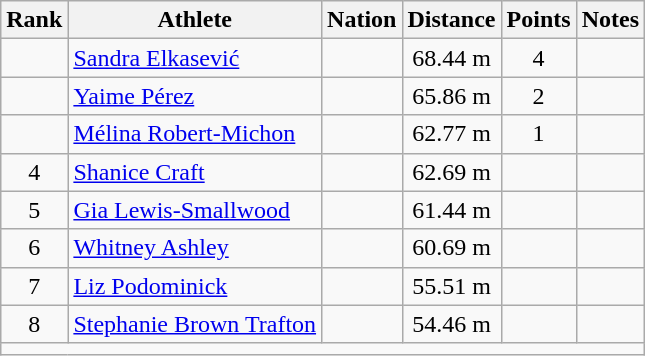<table class="wikitable mw-datatable sortable" style="text-align:center;">
<tr>
<th>Rank</th>
<th>Athlete</th>
<th>Nation</th>
<th>Distance</th>
<th>Points</th>
<th>Notes</th>
</tr>
<tr>
<td></td>
<td align=left><a href='#'>Sandra Elkasević</a></td>
<td align=left></td>
<td>68.44 m</td>
<td>4</td>
<td></td>
</tr>
<tr>
<td></td>
<td align=left><a href='#'>Yaime Pérez</a></td>
<td align=left></td>
<td>65.86 m</td>
<td>2</td>
<td></td>
</tr>
<tr>
<td></td>
<td align=left><a href='#'>Mélina Robert-Michon</a></td>
<td align=left></td>
<td>62.77 m</td>
<td>1</td>
<td></td>
</tr>
<tr>
<td>4</td>
<td align=left><a href='#'>Shanice Craft</a></td>
<td align=left></td>
<td>62.69 m</td>
<td></td>
<td></td>
</tr>
<tr>
<td>5</td>
<td align=left><a href='#'>Gia Lewis-Smallwood</a></td>
<td align=left></td>
<td>61.44 m</td>
<td></td>
<td></td>
</tr>
<tr>
<td>6</td>
<td align=left><a href='#'>Whitney Ashley</a></td>
<td align=left></td>
<td>60.69 m</td>
<td></td>
<td></td>
</tr>
<tr>
<td>7</td>
<td align=left><a href='#'>Liz Podominick</a></td>
<td align=left></td>
<td>55.51 m</td>
<td></td>
<td></td>
</tr>
<tr>
<td>8</td>
<td align=left><a href='#'>Stephanie Brown Trafton</a></td>
<td align=left></td>
<td>54.46 m</td>
<td></td>
<td></td>
</tr>
<tr class="sortbottom">
<td colspan=6></td>
</tr>
</table>
